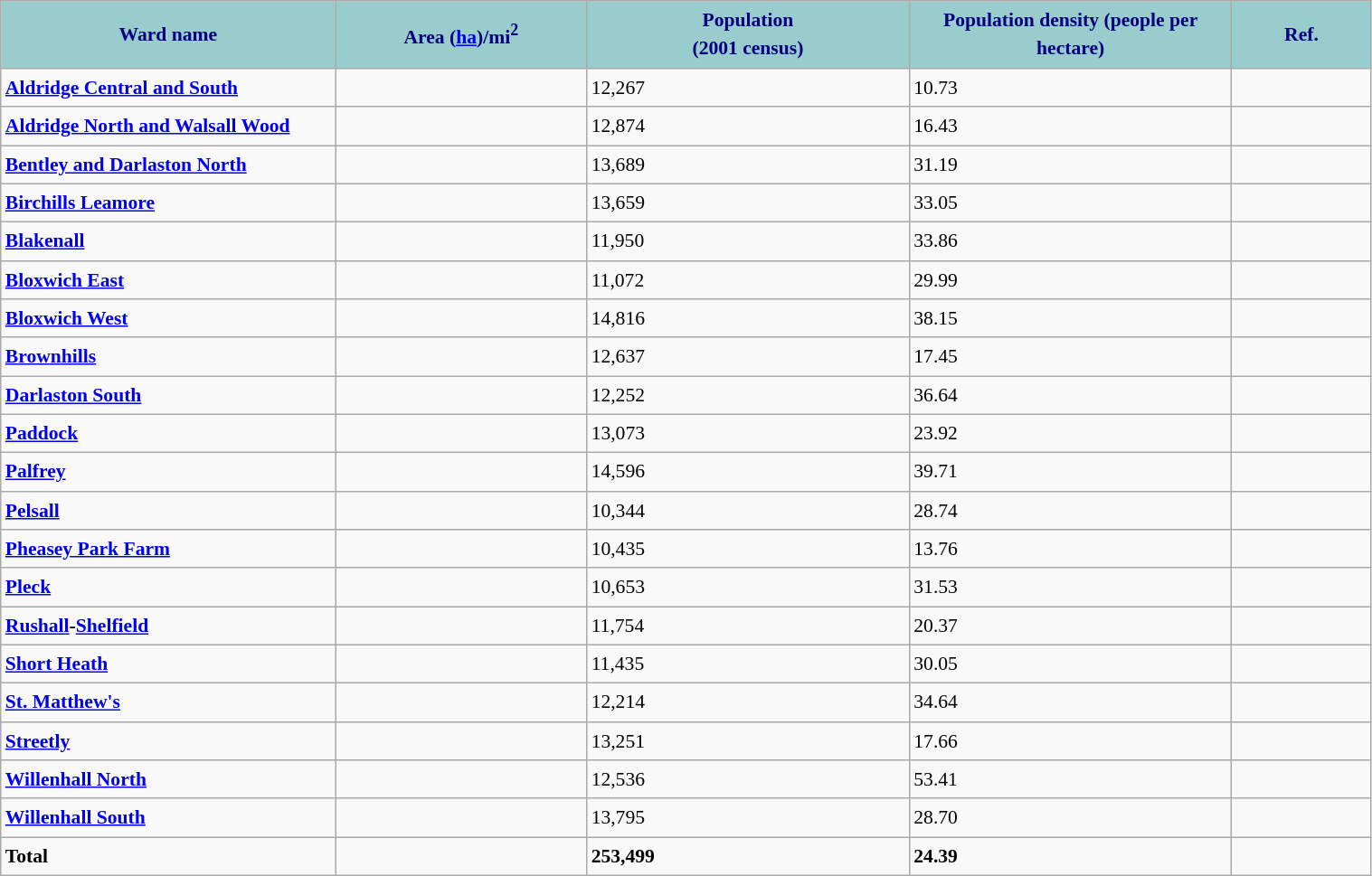<table class="wikitable sortable" style="font-size:90%;width:80%;border:0px;text-align:left;line-height:150%;">
<tr>
<th style="background: #99CCCC; color: #000080" height="17" width="70">Ward name</th>
<th style="background: #99CCCC; color: #000080" height="17" width="50">Area (<a href='#'>ha</a>)/mi<sup>2</sup></th>
<th style="background: #99CCCC; color: #000080" height="17" width="50">Population<br>(2001 census)</th>
<th style="background: #99CCCC; color: #000080" height="17" width="50">Population density (people per hectare)</th>
<th class="unsortable" style="background: #99CCCC; color: #000080" height="17" width="10">Ref.</th>
</tr>
<tr>
<td><strong><a href='#'>Aldridge Central and South</a></strong></td>
<td></td>
<td>12,267</td>
<td>10.73</td>
<td></td>
</tr>
<tr>
<td><strong><a href='#'>Aldridge North and Walsall Wood</a></strong></td>
<td></td>
<td>12,874</td>
<td>16.43</td>
<td></td>
</tr>
<tr>
<td><strong><a href='#'>Bentley and Darlaston North</a></strong></td>
<td></td>
<td>13,689</td>
<td>31.19</td>
<td></td>
</tr>
<tr>
<td><strong><a href='#'>Birchills Leamore</a></strong></td>
<td></td>
<td>13,659</td>
<td>33.05</td>
<td></td>
</tr>
<tr>
<td><strong><a href='#'>Blakenall</a></strong></td>
<td></td>
<td>11,950</td>
<td>33.86</td>
<td></td>
</tr>
<tr>
<td><strong><a href='#'>Bloxwich East</a></strong></td>
<td></td>
<td>11,072</td>
<td>29.99</td>
<td></td>
</tr>
<tr>
<td><strong><a href='#'>Bloxwich West</a></strong></td>
<td></td>
<td>14,816</td>
<td>38.15</td>
<td></td>
</tr>
<tr>
<td><strong><a href='#'>Brownhills</a></strong></td>
<td></td>
<td>12,637</td>
<td>17.45</td>
<td></td>
</tr>
<tr>
<td><strong><a href='#'>Darlaston South</a></strong></td>
<td></td>
<td>12,252</td>
<td>36.64</td>
<td></td>
</tr>
<tr>
<td><strong><a href='#'>Paddock</a></strong></td>
<td></td>
<td>13,073</td>
<td>23.92</td>
<td></td>
</tr>
<tr>
<td><strong><a href='#'>Palfrey</a></strong></td>
<td></td>
<td>14,596</td>
<td>39.71</td>
<td></td>
</tr>
<tr>
<td><strong><a href='#'>Pelsall</a></strong></td>
<td></td>
<td>10,344</td>
<td>28.74</td>
<td></td>
</tr>
<tr>
<td><strong><a href='#'>Pheasey Park Farm</a></strong></td>
<td></td>
<td>10,435</td>
<td>13.76</td>
<td></td>
</tr>
<tr>
<td><strong><a href='#'>Pleck</a></strong></td>
<td></td>
<td>10,653</td>
<td>31.53</td>
<td></td>
</tr>
<tr>
<td><strong><a href='#'>Rushall</a>-<a href='#'>Shelfield</a></strong></td>
<td></td>
<td>11,754</td>
<td>20.37</td>
<td></td>
</tr>
<tr>
<td><strong><a href='#'>Short Heath</a></strong></td>
<td></td>
<td>11,435</td>
<td>30.05</td>
<td></td>
</tr>
<tr>
<td><strong><a href='#'>St. Matthew's</a></strong></td>
<td></td>
<td>12,214</td>
<td>34.64</td>
<td></td>
</tr>
<tr>
<td><strong><a href='#'>Streetly</a></strong></td>
<td></td>
<td>13,251</td>
<td>17.66</td>
<td></td>
</tr>
<tr>
<td><strong><a href='#'>Willenhall North</a></strong></td>
<td></td>
<td>12,536</td>
<td>53.41</td>
<td></td>
</tr>
<tr>
<td><strong><a href='#'>Willenhall South</a></strong></td>
<td></td>
<td>13,795</td>
<td>28.70</td>
<td></td>
</tr>
<tr>
<td><strong>Total</strong></td>
<td><strong></strong></td>
<td><strong>253,499</strong></td>
<td><strong>24.39</strong></td>
<td></td>
</tr>
<tr>
</tr>
</table>
